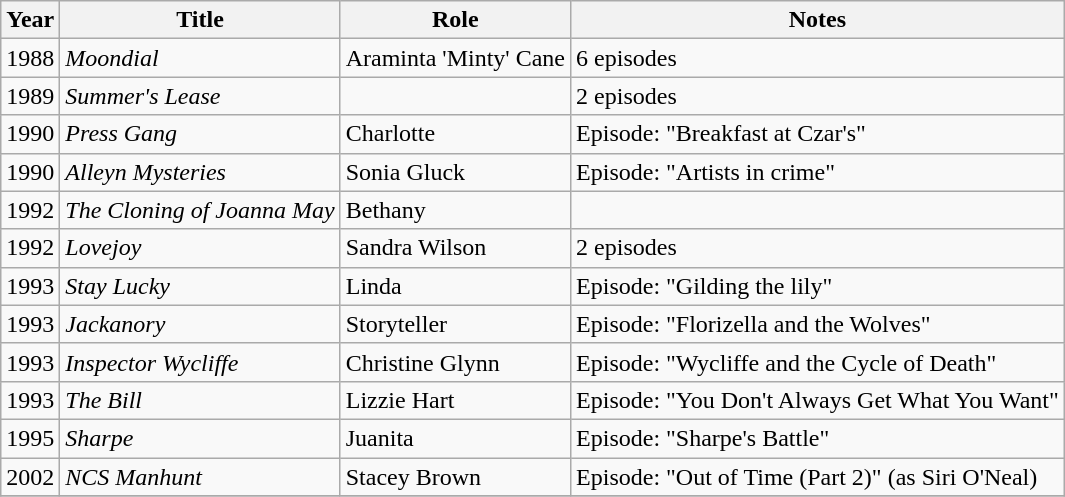<table class="wikitable sortable">
<tr>
<th>Year</th>
<th>Title</th>
<th>Role</th>
<th>Notes</th>
</tr>
<tr>
<td>1988</td>
<td><em>Moondial</em></td>
<td>Araminta 'Minty' Cane</td>
<td>6 episodes</td>
</tr>
<tr>
<td>1989</td>
<td><em>Summer's Lease</em></td>
<td></td>
<td>2 episodes</td>
</tr>
<tr>
<td>1990</td>
<td><em>Press Gang</em></td>
<td>Charlotte</td>
<td>Episode: "Breakfast at Czar's"</td>
</tr>
<tr>
<td>1990</td>
<td><em>Alleyn Mysteries</em></td>
<td>Sonia Gluck</td>
<td>Episode: "Artists in crime"</td>
</tr>
<tr>
<td>1992</td>
<td><em>The Cloning of Joanna May</em></td>
<td>Bethany</td>
<td></td>
</tr>
<tr>
<td>1992</td>
<td><em>Lovejoy</em></td>
<td>Sandra Wilson</td>
<td>2 episodes</td>
</tr>
<tr>
<td>1993</td>
<td><em>Stay Lucky</em></td>
<td>Linda</td>
<td>Episode: "Gilding the lily"</td>
</tr>
<tr>
<td>1993</td>
<td><em>Jackanory</em></td>
<td>Storyteller</td>
<td>Episode: "Florizella and the Wolves"</td>
</tr>
<tr>
<td>1993</td>
<td><em>Inspector Wycliffe</em></td>
<td>Christine Glynn</td>
<td>Episode: "Wycliffe and the Cycle of Death"</td>
</tr>
<tr>
<td>1993</td>
<td><em>The Bill</em></td>
<td>Lizzie Hart</td>
<td>Episode: "You Don't Always Get What You Want"</td>
</tr>
<tr>
<td>1995</td>
<td><em>Sharpe</em></td>
<td>Juanita</td>
<td>Episode: "Sharpe's Battle"</td>
</tr>
<tr>
<td>2002</td>
<td><em>NCS Manhunt</em></td>
<td>Stacey Brown</td>
<td>Episode: "Out of Time (Part 2)" (as Siri O'Neal)</td>
</tr>
<tr>
</tr>
</table>
